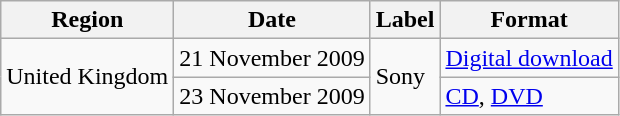<table class="wikitable">
<tr>
<th>Region</th>
<th>Date</th>
<th>Label</th>
<th>Format</th>
</tr>
<tr>
<td rowspan="2">United Kingdom</td>
<td>21 November 2009</td>
<td rowspan="2">Sony</td>
<td><a href='#'>Digital download</a></td>
</tr>
<tr>
<td>23 November 2009</td>
<td><a href='#'>CD</a>, <a href='#'>DVD</a></td>
</tr>
</table>
